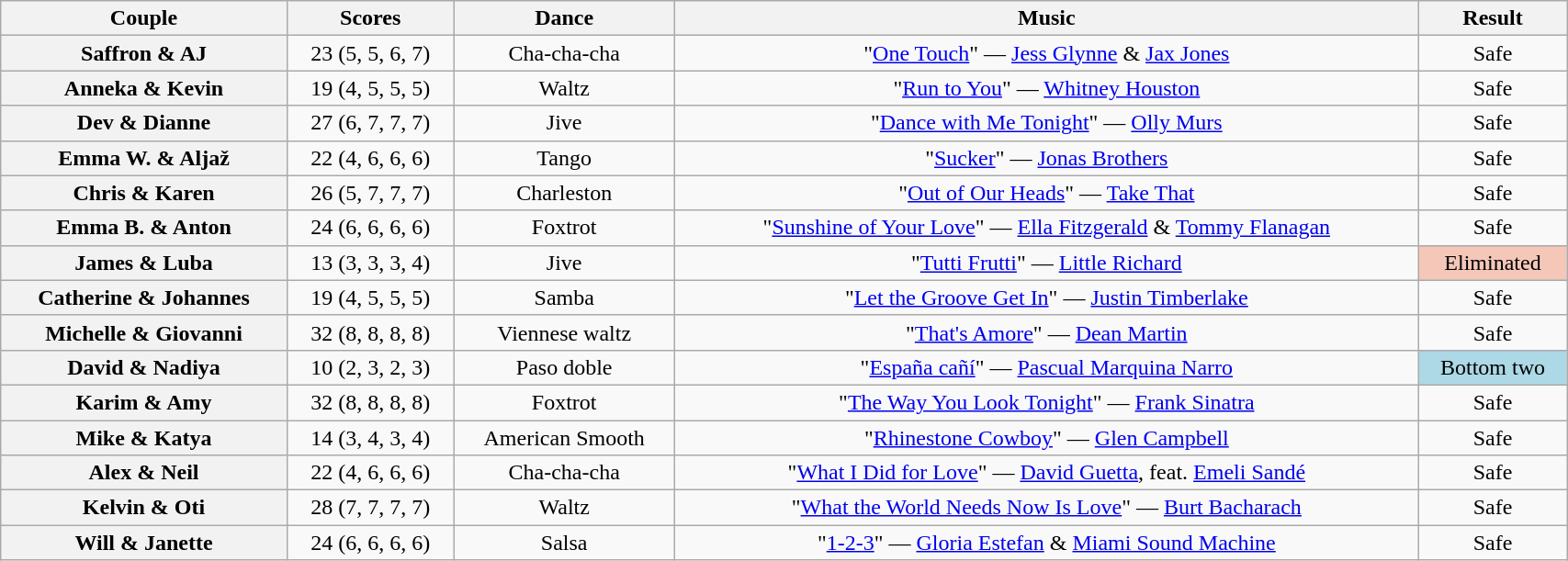<table class="wikitable sortable" style="text-align:center; width: 90%">
<tr>
<th scope="col">Couple</th>
<th scope="col">Scores</th>
<th scope="col" class="unsortable">Dance</th>
<th scope="col" class="unsortable">Music</th>
<th scope="col" class="unsortable">Result</th>
</tr>
<tr>
<th scope="row">Saffron & AJ</th>
<td>23 (5, 5, 6, 7)</td>
<td>Cha-cha-cha</td>
<td>"<a href='#'>One Touch</a>" — <a href='#'>Jess Glynne</a> & <a href='#'>Jax Jones</a></td>
<td>Safe</td>
</tr>
<tr>
<th scope="row">Anneka & Kevin</th>
<td>19 (4, 5, 5, 5)</td>
<td>Waltz</td>
<td>"<a href='#'>Run to You</a>" — <a href='#'>Whitney Houston</a></td>
<td>Safe</td>
</tr>
<tr>
<th scope="row">Dev & Dianne</th>
<td>27 (6, 7, 7, 7)</td>
<td>Jive</td>
<td>"<a href='#'>Dance with Me Tonight</a>" — <a href='#'>Olly Murs</a></td>
<td>Safe</td>
</tr>
<tr>
<th scope="row">Emma W. & Aljaž</th>
<td>22 (4, 6, 6, 6)</td>
<td>Tango</td>
<td>"<a href='#'>Sucker</a>" — <a href='#'>Jonas Brothers</a></td>
<td>Safe</td>
</tr>
<tr>
<th scope="row">Chris & Karen</th>
<td>26 (5, 7, 7, 7)</td>
<td>Charleston</td>
<td>"<a href='#'>Out of Our Heads</a>" — <a href='#'>Take That</a></td>
<td>Safe</td>
</tr>
<tr>
<th scope="row">Emma B. & Anton</th>
<td>24 (6, 6, 6, 6)</td>
<td>Foxtrot</td>
<td>"<a href='#'>Sunshine of Your Love</a>" — <a href='#'>Ella Fitzgerald</a> & <a href='#'>Tommy Flanagan</a></td>
<td>Safe</td>
</tr>
<tr>
<th scope="row">James & Luba</th>
<td>13 (3, 3, 3, 4)</td>
<td>Jive</td>
<td>"<a href='#'>Tutti Frutti</a>" — <a href='#'>Little Richard</a></td>
<td bgcolor="f4c7b8">Eliminated</td>
</tr>
<tr>
<th scope="row">Catherine & Johannes</th>
<td>19 (4, 5, 5, 5)</td>
<td>Samba</td>
<td>"<a href='#'>Let the Groove Get In</a>" — <a href='#'>Justin Timberlake</a></td>
<td>Safe</td>
</tr>
<tr>
<th scope="row">Michelle & Giovanni</th>
<td>32 (8, 8, 8, 8)</td>
<td>Viennese waltz</td>
<td>"<a href='#'>That's Amore</a>" — <a href='#'>Dean Martin</a></td>
<td>Safe</td>
</tr>
<tr>
<th scope="row">David & Nadiya</th>
<td>10 (2, 3, 2, 3)</td>
<td>Paso doble</td>
<td>"<a href='#'>España cañí</a>" — <a href='#'>Pascual Marquina Narro</a></td>
<td bgcolor="lightblue">Bottom two</td>
</tr>
<tr>
<th scope="row">Karim & Amy</th>
<td>32 (8, 8, 8, 8)</td>
<td>Foxtrot</td>
<td>"<a href='#'>The Way You Look Tonight</a>" — <a href='#'>Frank Sinatra</a></td>
<td>Safe</td>
</tr>
<tr>
<th scope="row">Mike & Katya</th>
<td>14 (3, 4, 3, 4)</td>
<td>American Smooth</td>
<td>"<a href='#'>Rhinestone Cowboy</a>" — <a href='#'>Glen Campbell</a></td>
<td>Safe</td>
</tr>
<tr>
<th scope="row">Alex & Neil</th>
<td>22 (4, 6, 6, 6)</td>
<td>Cha-cha-cha</td>
<td>"<a href='#'>What I Did for Love</a>" — <a href='#'>David Guetta</a>, feat. <a href='#'>Emeli Sandé</a></td>
<td>Safe</td>
</tr>
<tr>
<th scope="row">Kelvin & Oti</th>
<td>28 (7, 7, 7, 7)</td>
<td>Waltz</td>
<td>"<a href='#'>What the World Needs Now Is Love</a>" — <a href='#'>Burt Bacharach</a></td>
<td>Safe</td>
</tr>
<tr>
<th scope="row">Will & Janette</th>
<td>24 (6, 6, 6, 6)</td>
<td>Salsa</td>
<td>"<a href='#'>1-2-3</a>" — <a href='#'>Gloria Estefan</a> & <a href='#'>Miami Sound Machine</a></td>
<td>Safe</td>
</tr>
</table>
